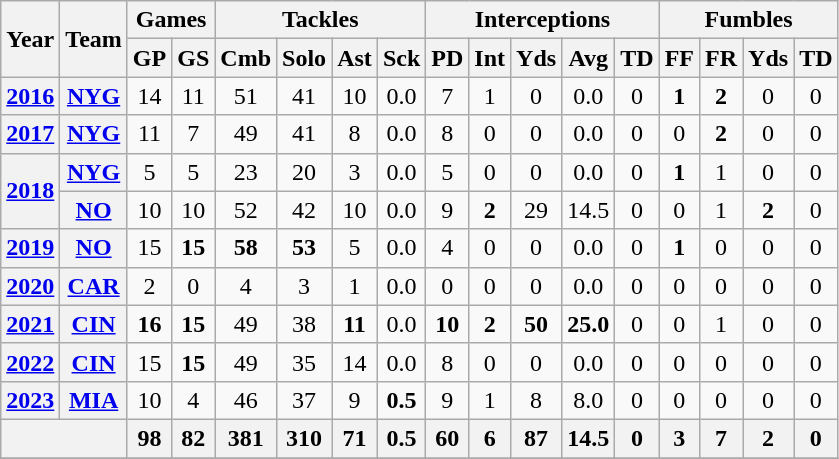<table class="wikitable" style="text-align:center;">
<tr>
<th rowspan="2">Year</th>
<th rowspan="2">Team</th>
<th colspan="2">Games</th>
<th colspan="4">Tackles</th>
<th colspan="5">Interceptions</th>
<th colspan="5">Fumbles</th>
</tr>
<tr>
<th>GP</th>
<th>GS</th>
<th>Cmb</th>
<th>Solo</th>
<th>Ast</th>
<th>Sck</th>
<th>PD</th>
<th>Int</th>
<th>Yds</th>
<th>Avg</th>
<th>TD</th>
<th>FF</th>
<th>FR</th>
<th>Yds</th>
<th>TD</th>
</tr>
<tr>
<th><a href='#'>2016</a></th>
<th><a href='#'>NYG</a></th>
<td>14</td>
<td>11</td>
<td>51</td>
<td>41</td>
<td>10</td>
<td>0.0</td>
<td>7</td>
<td>1</td>
<td>0</td>
<td>0.0</td>
<td>0</td>
<td><strong>1</strong></td>
<td><strong>2</strong></td>
<td>0</td>
<td>0</td>
</tr>
<tr>
<th><a href='#'>2017</a></th>
<th><a href='#'>NYG</a></th>
<td>11</td>
<td>7</td>
<td>49</td>
<td>41</td>
<td>8</td>
<td>0.0</td>
<td>8</td>
<td>0</td>
<td>0</td>
<td>0.0</td>
<td>0</td>
<td>0</td>
<td><strong>2</strong></td>
<td>0</td>
<td>0</td>
</tr>
<tr>
<th rowspan="2"><a href='#'>2018</a></th>
<th><a href='#'>NYG</a></th>
<td>5</td>
<td>5</td>
<td>23</td>
<td>20</td>
<td>3</td>
<td>0.0</td>
<td>5</td>
<td>0</td>
<td>0</td>
<td>0.0</td>
<td>0</td>
<td><strong>1</strong></td>
<td>1</td>
<td>0</td>
<td>0</td>
</tr>
<tr>
<th><a href='#'>NO</a></th>
<td>10</td>
<td>10</td>
<td>52</td>
<td>42</td>
<td>10</td>
<td>0.0</td>
<td>9</td>
<td><strong>2</strong></td>
<td>29</td>
<td>14.5</td>
<td>0</td>
<td>0</td>
<td>1</td>
<td><strong>2</strong></td>
<td>0</td>
</tr>
<tr>
<th><a href='#'>2019</a></th>
<th><a href='#'>NO</a></th>
<td>15</td>
<td><strong>15</strong></td>
<td><strong>58</strong></td>
<td><strong>53</strong></td>
<td>5</td>
<td>0.0</td>
<td>4</td>
<td>0</td>
<td>0</td>
<td>0.0</td>
<td>0</td>
<td><strong>1</strong></td>
<td>0</td>
<td>0</td>
<td>0</td>
</tr>
<tr>
<th><a href='#'>2020</a></th>
<th><a href='#'>CAR</a></th>
<td>2</td>
<td>0</td>
<td>4</td>
<td>3</td>
<td>1</td>
<td>0.0</td>
<td>0</td>
<td>0</td>
<td>0</td>
<td>0.0</td>
<td>0</td>
<td 0>0</td>
<td>0</td>
<td>0</td>
<td>0</td>
</tr>
<tr>
<th><a href='#'>2021</a></th>
<th><a href='#'>CIN</a></th>
<td><strong>16</strong></td>
<td><strong>15</strong></td>
<td>49</td>
<td>38</td>
<td><strong>11</strong></td>
<td>0.0</td>
<td><strong>10</strong></td>
<td><strong>2</strong></td>
<td><strong>50</strong></td>
<td><strong>25.0</strong></td>
<td>0</td>
<td>0</td>
<td>1</td>
<td>0</td>
<td>0</td>
</tr>
<tr>
<th><a href='#'>2022</a></th>
<th><a href='#'>CIN</a></th>
<td>15</td>
<td><strong>15</strong></td>
<td>49</td>
<td>35</td>
<td>14</td>
<td>0.0</td>
<td>8</td>
<td>0</td>
<td>0</td>
<td>0.0</td>
<td>0</td>
<td>0</td>
<td>0</td>
<td>0</td>
<td>0</td>
</tr>
<tr>
<th><a href='#'>2023</a></th>
<th><a href='#'>MIA</a></th>
<td>10</td>
<td>4</td>
<td>46</td>
<td>37</td>
<td>9</td>
<td><strong>0.5</strong></td>
<td>9</td>
<td>1</td>
<td>8</td>
<td>8.0</td>
<td>0</td>
<td>0</td>
<td>0</td>
<td>0</td>
<td>0</td>
</tr>
<tr>
<th colspan="2"></th>
<th>98</th>
<th>82</th>
<th>381</th>
<th>310</th>
<th>71</th>
<th>0.5</th>
<th>60</th>
<th>6</th>
<th>87</th>
<th>14.5</th>
<th>0</th>
<th>3</th>
<th>7</th>
<th>2</th>
<th>0</th>
</tr>
<tr>
</tr>
</table>
